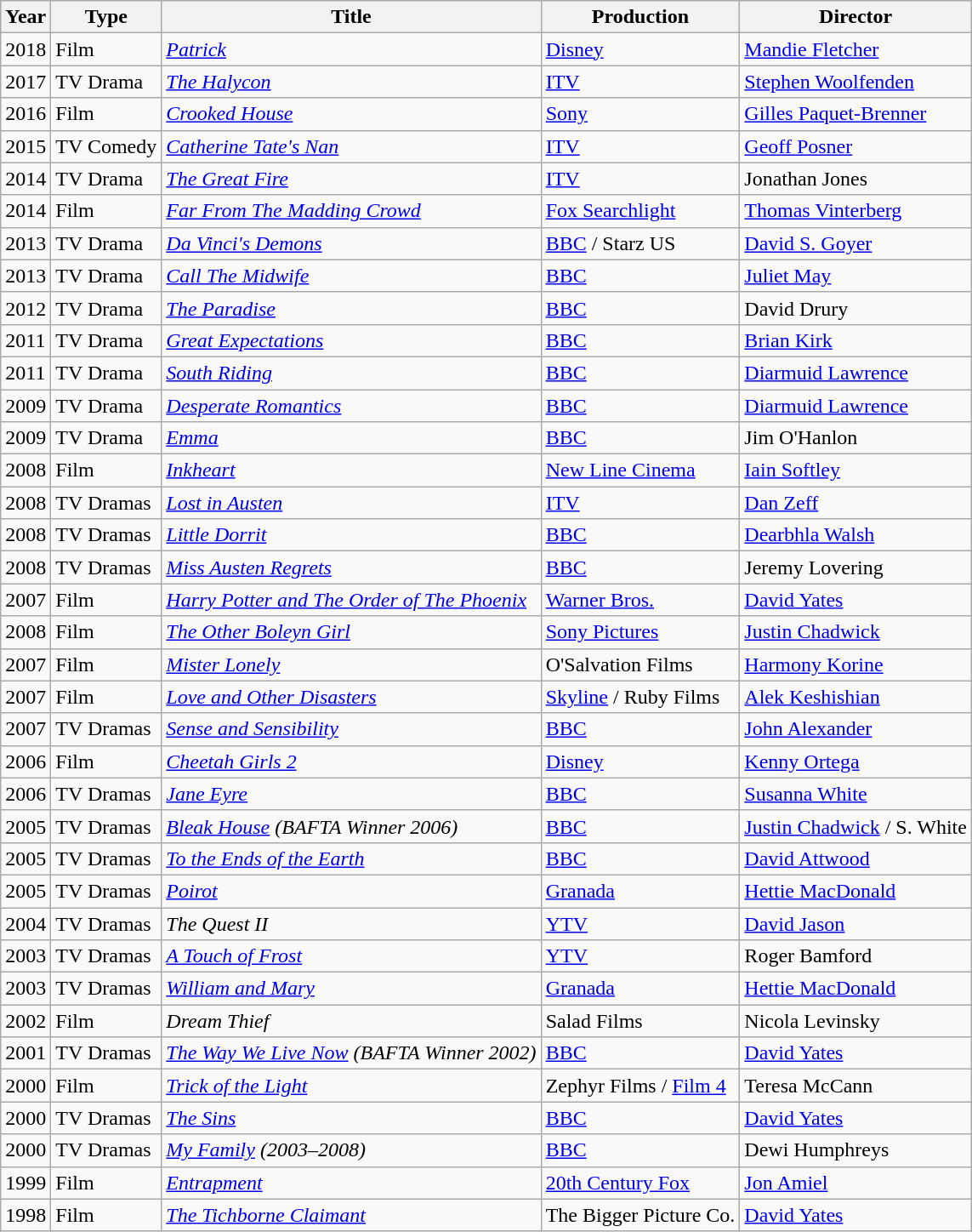<table class="wikitable">
<tr style="background:#e0e0e0;">
<th>Year</th>
<th>Type</th>
<th>Title</th>
<th>Production</th>
<th>Director</th>
</tr>
<tr>
<td>2018</td>
<td>Film</td>
<td><em><a href='#'>Patrick</a></em></td>
<td><a href='#'>Disney</a></td>
<td><a href='#'>Mandie Fletcher</a></td>
</tr>
<tr>
<td>2017</td>
<td>TV Drama</td>
<td><a href='#'><em>The Halycon</em></a></td>
<td><a href='#'>ITV</a></td>
<td><a href='#'>Stephen Woolfenden</a></td>
</tr>
<tr>
<td>2016</td>
<td>Film</td>
<td><a href='#'><em>Crooked House</em></a></td>
<td><a href='#'>Sony</a></td>
<td><a href='#'>Gilles Paquet-Brenner</a></td>
</tr>
<tr>
<td>2015</td>
<td>TV Comedy</td>
<td><em><a href='#'>Catherine Tate's Nan</a></em></td>
<td><a href='#'>ITV</a></td>
<td><a href='#'>Geoff Posner</a></td>
</tr>
<tr>
<td>2014</td>
<td>TV Drama</td>
<td><a href='#'><em>The Great Fire</em></a></td>
<td><a href='#'>ITV</a></td>
<td>Jonathan Jones</td>
</tr>
<tr>
<td>2014</td>
<td>Film</td>
<td><em><a href='#'>Far From The Madding Crowd</a></em></td>
<td><a href='#'>Fox Searchlight</a></td>
<td><a href='#'>Thomas Vinterberg</a></td>
</tr>
<tr>
<td>2013</td>
<td>TV Drama</td>
<td><em><a href='#'>Da Vinci's Demons</a></em></td>
<td><a href='#'>BBC</a> / Starz US</td>
<td><a href='#'>David S. Goyer</a></td>
</tr>
<tr>
<td>2013</td>
<td>TV Drama</td>
<td><em><a href='#'>Call The Midwife</a></em></td>
<td><a href='#'>BBC</a></td>
<td><a href='#'>Juliet May</a></td>
</tr>
<tr>
<td>2012</td>
<td>TV Drama</td>
<td><em><a href='#'>The Paradise</a></em></td>
<td><a href='#'>BBC</a></td>
<td>David Drury</td>
</tr>
<tr>
<td>2011</td>
<td>TV Drama</td>
<td><em><a href='#'>Great Expectations</a></em></td>
<td><a href='#'>BBC</a></td>
<td><a href='#'>Brian Kirk</a></td>
</tr>
<tr>
<td>2011</td>
<td>TV Drama</td>
<td><em><a href='#'>South Riding</a></em></td>
<td><a href='#'>BBC</a></td>
<td><a href='#'>Diarmuid Lawrence</a></td>
</tr>
<tr>
<td>2009</td>
<td>TV Drama</td>
<td><em><a href='#'>Desperate Romantics</a></em></td>
<td><a href='#'>BBC</a></td>
<td><a href='#'>Diarmuid Lawrence</a></td>
</tr>
<tr>
<td>2009</td>
<td>TV Drama</td>
<td><em><a href='#'>Emma</a></em></td>
<td><a href='#'>BBC</a></td>
<td>Jim O'Hanlon</td>
</tr>
<tr>
<td>2008</td>
<td>Film</td>
<td><em><a href='#'>Inkheart</a></em></td>
<td><a href='#'>New Line Cinema</a></td>
<td><a href='#'>Iain Softley</a></td>
</tr>
<tr>
<td>2008</td>
<td>TV Dramas</td>
<td><em><a href='#'>Lost in Austen</a></em></td>
<td><a href='#'>ITV</a></td>
<td><a href='#'>Dan Zeff</a></td>
</tr>
<tr>
<td>2008</td>
<td>TV Dramas</td>
<td><em><a href='#'>Little Dorrit</a></em></td>
<td><a href='#'>BBC</a></td>
<td><a href='#'>Dearbhla Walsh</a></td>
</tr>
<tr>
<td>2008</td>
<td>TV Dramas</td>
<td><em><a href='#'>Miss Austen Regrets</a></em></td>
<td><a href='#'>BBC</a></td>
<td>Jeremy Lovering</td>
</tr>
<tr>
<td>2007</td>
<td>Film</td>
<td><em><a href='#'>Harry Potter and The Order of The Phoenix</a></em></td>
<td><a href='#'>Warner Bros.</a></td>
<td><a href='#'>David Yates</a></td>
</tr>
<tr>
<td>2008</td>
<td>Film</td>
<td><em><a href='#'>The Other Boleyn Girl</a></em></td>
<td><a href='#'>Sony Pictures</a></td>
<td><a href='#'>Justin Chadwick</a></td>
</tr>
<tr>
<td>2007</td>
<td>Film</td>
<td><em><a href='#'>Mister Lonely</a></em></td>
<td>O'Salvation Films</td>
<td><a href='#'>Harmony Korine</a></td>
</tr>
<tr>
<td>2007</td>
<td>Film</td>
<td><em><a href='#'>Love and Other Disasters</a></em></td>
<td><a href='#'>Skyline</a> / Ruby Films</td>
<td><a href='#'>Alek Keshishian</a></td>
</tr>
<tr>
<td>2007</td>
<td>TV Dramas</td>
<td><em><a href='#'>Sense and Sensibility</a></em></td>
<td><a href='#'>BBC</a></td>
<td><a href='#'>John Alexander</a></td>
</tr>
<tr>
<td>2006</td>
<td>Film</td>
<td><em><a href='#'>Cheetah Girls 2</a></em></td>
<td><a href='#'>Disney</a></td>
<td><a href='#'>Kenny Ortega</a></td>
</tr>
<tr>
<td>2006</td>
<td>TV Dramas</td>
<td><em><a href='#'>Jane Eyre</a></em></td>
<td><a href='#'>BBC</a></td>
<td><a href='#'>Susanna White</a></td>
</tr>
<tr>
<td>2005</td>
<td>TV Dramas</td>
<td><em><a href='#'>Bleak House</a> (BAFTA Winner 2006)</em></td>
<td><a href='#'>BBC</a></td>
<td><a href='#'>Justin Chadwick</a> / S. White</td>
</tr>
<tr>
<td>2005</td>
<td>TV Dramas</td>
<td><em><a href='#'>To the Ends of the Earth</a></em></td>
<td><a href='#'>BBC</a></td>
<td><a href='#'>David Attwood</a></td>
</tr>
<tr>
<td>2005</td>
<td>TV Dramas</td>
<td><em><a href='#'>Poirot</a></em></td>
<td><a href='#'>Granada</a></td>
<td><a href='#'>Hettie MacDonald</a></td>
</tr>
<tr>
<td>2004</td>
<td>TV Dramas</td>
<td><em>The Quest II</em></td>
<td><a href='#'>YTV</a></td>
<td><a href='#'>David Jason</a></td>
</tr>
<tr>
<td>2003</td>
<td>TV Dramas</td>
<td><em><a href='#'>A Touch of Frost</a></em></td>
<td><a href='#'>YTV</a></td>
<td>Roger Bamford</td>
</tr>
<tr>
<td>2003</td>
<td>TV Dramas</td>
<td><em><a href='#'>William and Mary</a></em></td>
<td><a href='#'>Granada</a></td>
<td><a href='#'>Hettie MacDonald</a></td>
</tr>
<tr>
<td>2002</td>
<td>Film</td>
<td><em>Dream Thief</em></td>
<td>Salad Films</td>
<td>Nicola Levinsky</td>
</tr>
<tr>
<td>2001</td>
<td>TV Dramas</td>
<td><em><a href='#'>The Way We Live Now</a> (BAFTA Winner 2002)</em></td>
<td><a href='#'>BBC</a></td>
<td><a href='#'>David Yates</a></td>
</tr>
<tr>
<td>2000</td>
<td>Film</td>
<td><em><a href='#'>Trick of the Light</a></em></td>
<td>Zephyr Films / <a href='#'>Film 4</a></td>
<td>Teresa McCann</td>
</tr>
<tr>
<td>2000</td>
<td>TV Dramas</td>
<td><em><a href='#'>The Sins</a></em></td>
<td><a href='#'>BBC</a></td>
<td><a href='#'>David Yates</a></td>
</tr>
<tr>
<td>2000</td>
<td>TV Dramas</td>
<td><em><a href='#'>My Family</a> (2003–2008)</em></td>
<td><a href='#'>BBC</a></td>
<td>Dewi Humphreys</td>
</tr>
<tr>
<td>1999</td>
<td>Film</td>
<td><em><a href='#'>Entrapment</a></em></td>
<td><a href='#'>20th Century Fox</a></td>
<td><a href='#'>Jon Amiel</a></td>
</tr>
<tr>
<td>1998</td>
<td>Film</td>
<td><em><a href='#'>The Tichborne Claimant</a></em></td>
<td>The Bigger Picture Co.</td>
<td><a href='#'>David Yates</a></td>
</tr>
</table>
